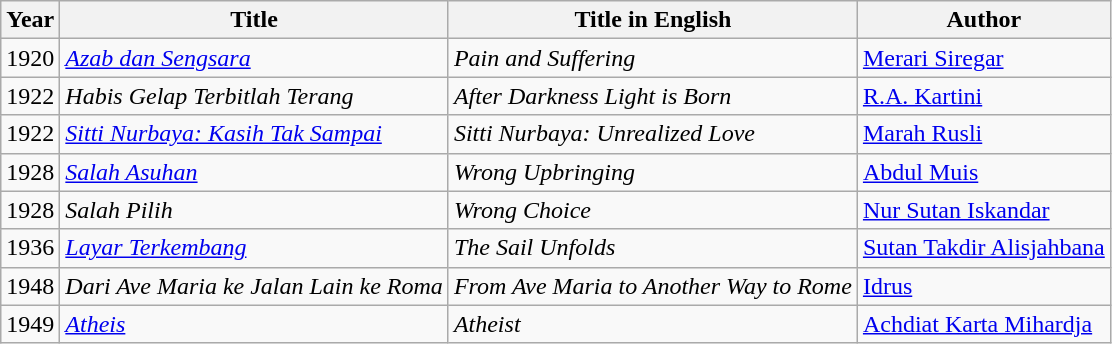<table class="wikitable">
<tr>
<th>Year</th>
<th>Title</th>
<th>Title in English</th>
<th>Author</th>
</tr>
<tr>
<td>1920</td>
<td><em><a href='#'>Azab dan Sengsara</a></em></td>
<td><em>Pain and Suffering</em></td>
<td><a href='#'>Merari Siregar</a></td>
</tr>
<tr>
<td>1922</td>
<td><em>Habis Gelap Terbitlah Terang</em></td>
<td><em>After Darkness Light is Born</em></td>
<td><a href='#'>R.A. Kartini</a></td>
</tr>
<tr>
<td>1922</td>
<td><em><a href='#'>Sitti Nurbaya: Kasih Tak Sampai</a></em></td>
<td><em>Sitti Nurbaya: Unrealized Love</em></td>
<td><a href='#'>Marah Rusli</a></td>
</tr>
<tr>
<td>1928</td>
<td><em><a href='#'>Salah Asuhan</a></em></td>
<td><em>Wrong Upbringing</em></td>
<td><a href='#'>Abdul Muis</a></td>
</tr>
<tr>
<td>1928</td>
<td><em>Salah Pilih</em></td>
<td><em>Wrong Choice</em></td>
<td><a href='#'>Nur Sutan Iskandar</a></td>
</tr>
<tr>
<td>1936</td>
<td><em><a href='#'>Layar Terkembang</a></em></td>
<td><em>The Sail Unfolds</em></td>
<td><a href='#'>Sutan Takdir Alisjahbana</a></td>
</tr>
<tr>
<td>1948</td>
<td><em>Dari Ave Maria ke Jalan Lain ke Roma</em></td>
<td><em>From Ave Maria to Another Way to Rome</em></td>
<td><a href='#'>Idrus</a></td>
</tr>
<tr>
<td>1949</td>
<td><em><a href='#'>Atheis</a></em></td>
<td><em>Atheist</em></td>
<td><a href='#'>Achdiat Karta Mihardja</a></td>
</tr>
</table>
